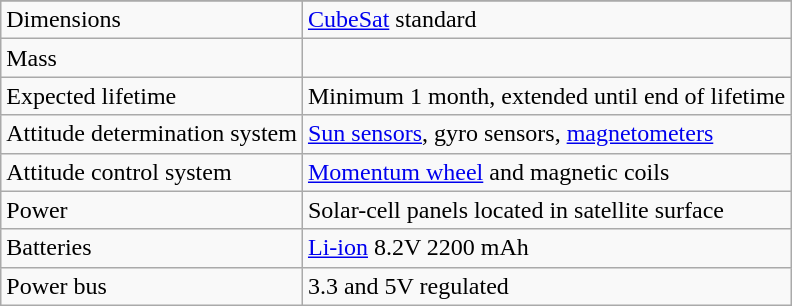<table class="wikitable">
<tr>
</tr>
<tr>
<td>Dimensions</td>
<td> <a href='#'>CubeSat</a> standard</td>
</tr>
<tr>
<td>Mass</td>
<td></td>
</tr>
<tr>
<td>Expected lifetime</td>
<td>Minimum 1 month, extended until end of lifetime</td>
</tr>
<tr>
<td>Attitude determination system</td>
<td><a href='#'>Sun sensors</a>, gyro sensors, <a href='#'>magnetometers</a></td>
</tr>
<tr>
<td>Attitude control system</td>
<td><a href='#'>Momentum wheel</a> and magnetic coils</td>
</tr>
<tr>
<td>Power</td>
<td>Solar-cell panels located in satellite surface</td>
</tr>
<tr>
<td>Batteries</td>
<td><a href='#'>Li-ion</a> 8.2V 2200 mAh</td>
</tr>
<tr>
<td>Power bus</td>
<td>3.3 and 5V regulated</td>
</tr>
</table>
